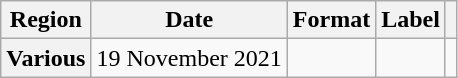<table class="wikitable plainrowheaders">
<tr>
<th scope="col">Region</th>
<th scope="col">Date</th>
<th scope="col">Format</th>
<th scope="col">Label</th>
<th scope="col"></th>
</tr>
<tr>
<th scope="row" rowspan="1">Various</th>
<td>19 November 2021</td>
<td rowspan="1"></td>
<td rowspan="1"></td>
<td></td>
</tr>
</table>
